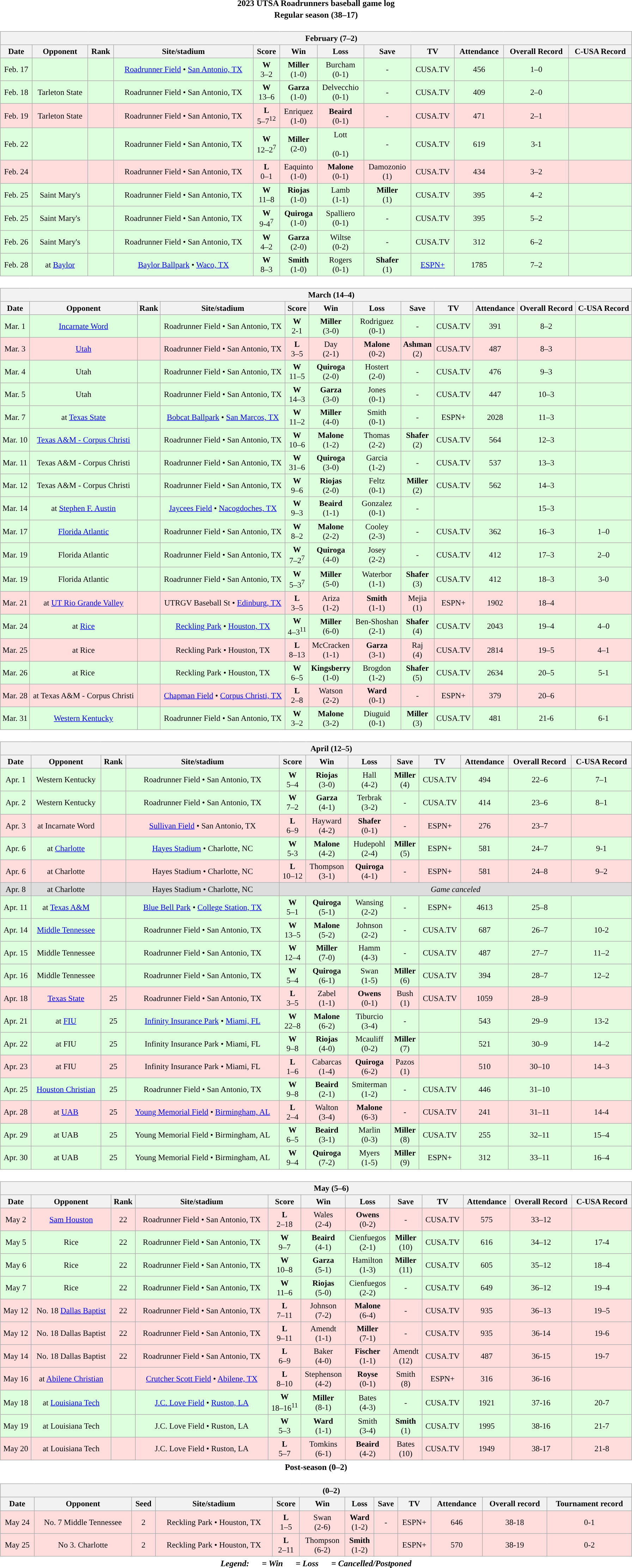<table class="toccolours" width="95%" style="clear:both; margin:1.5em auto; text-align:center;">
<tr>
<th colspan="2">2023 UTSA Roadrunners baseball game log</th>
</tr>
<tr>
<th colspan="2">Regular season (38–17)</th>
</tr>
<tr valign="top">
<td><br><table class="wikitable collapsible collapsed" style="margin:auto; width:100%; text-align:center; font-size:95%">
<tr>
<th colspan="12" style="padding-left:4em;">February (7–2)</th>
</tr>
<tr>
<th>Date</th>
<th>Opponent</th>
<th>Rank</th>
<th>Site/stadium</th>
<th>Score</th>
<th>Win</th>
<th>Loss</th>
<th>Save</th>
<th>TV</th>
<th>Attendance</th>
<th>Overall Record</th>
<th>C-USA Record</th>
</tr>
<tr align="center" bgcolor="ddffdd">
<td>Feb. 17</td>
<td></td>
<td></td>
<td><a href='#'>Roadrunner Field</a> • <a href='#'>San Antonio, TX</a></td>
<td><strong>W</strong><br>3–2</td>
<td><strong>Miller</strong><br>(1-0)</td>
<td>Burcham<br>(0-1)</td>
<td><em>-</em></td>
<td>CUSA.TV</td>
<td>456</td>
<td>1–0</td>
<td></td>
</tr>
<tr align="center" bgcolor="ddffdd">
<td>Feb. 18</td>
<td>Tarleton State</td>
<td></td>
<td>Roadrunner Field • San Antonio, TX</td>
<td><strong>W</strong><br>13–6</td>
<td><strong>Garza</strong><br>(1-0)</td>
<td>Delvecchio <br>(0-1)</td>
<td><em>-</em></td>
<td>CUSA.TV</td>
<td>409</td>
<td>2–0</td>
<td></td>
</tr>
<tr align="center" bgcolor="ffdddd">
<td>Feb. 19</td>
<td>Tarleton State</td>
<td></td>
<td>Roadrunner Field • San Antonio, TX</td>
<td><strong>L</strong><br>5–7<sup>12</sup></td>
<td>Enriquez<br>(1-0)</td>
<td><strong>Beaird</strong><br>(0-1)</td>
<td><em>-</em></td>
<td>CUSA.TV</td>
<td>471</td>
<td>2–1</td>
<td></td>
</tr>
<tr align="center" bgcolor="ddffdd">
<td>Feb. 22</td>
<td></td>
<td></td>
<td>Roadrunner Field • San Antonio, TX</td>
<td><strong>W</strong><br>12–2<sup>7</sup></td>
<td><strong>Miller</strong><br>(2-0)</td>
<td>Lott<br><br>(0-1)</td>
<td>-</td>
<td>CUSA.TV</td>
<td>619</td>
<td>3-1</td>
<td></td>
</tr>
<tr align="center" bgcolor="ffdddd">
<td>Feb. 24</td>
<td></td>
<td></td>
<td>Roadrunner Field • San Antonio, TX</td>
<td><strong>L</strong><br>0–1</td>
<td>Eaquinto<br>(1-0)</td>
<td><strong>Malone</strong><br>(0-1)</td>
<td>Damozonio<br>(1)</td>
<td>CUSA.TV</td>
<td>434</td>
<td>3–2</td>
<td></td>
</tr>
<tr align="center" bgcolor="ddffdd">
<td>Feb. 25</td>
<td>Saint Mary's</td>
<td></td>
<td>Roadrunner Field • San Antonio, TX</td>
<td><strong>W</strong><br>11–8</td>
<td><strong>Riojas</strong><br>(1-0)</td>
<td>Lamb<br>(1-1)</td>
<td><strong>Miller</strong><br>(1)</td>
<td>CUSA.TV</td>
<td>395</td>
<td>4–2</td>
<td></td>
</tr>
<tr align="center" bgcolor="ddffdd">
<td>Feb. 25</td>
<td>Saint Mary's</td>
<td></td>
<td>Roadrunner Field • San Antonio, TX</td>
<td><strong>W</strong><br>9-4<sup>7</sup></td>
<td><strong>Quiroga</strong><br>(1-0)</td>
<td>Spalliero<br>(0-1)</td>
<td><em>-</em></td>
<td>CUSA.TV</td>
<td>395</td>
<td>5–2</td>
<td></td>
</tr>
<tr align="center" bgcolor="ddffdd">
<td>Feb. 26</td>
<td>Saint Mary's</td>
<td></td>
<td>Roadrunner Field • San Antonio, TX</td>
<td><strong>W</strong><br>4–2</td>
<td><strong>Garza</strong><br>(2-0)</td>
<td>Wiltse<br>(0-2)</td>
<td><em>-</em></td>
<td>CUSA.TV</td>
<td>312</td>
<td>6–2</td>
<td></td>
</tr>
<tr align="center" bgcolor="ddffdd">
<td>Feb. 28</td>
<td>at <a href='#'>Baylor</a></td>
<td></td>
<td><a href='#'>Baylor Ballpark</a> • <a href='#'>Waco, TX</a></td>
<td><strong>W</strong><br>8–3</td>
<td><strong>Smith</strong><br>(1-0)</td>
<td>Rogers<br>(0-1)</td>
<td><strong>Shafer</strong><br>(1)</td>
<td><a href='#'>ESPN+</a></td>
<td>1785</td>
<td>7–2</td>
<td></td>
</tr>
</table>
</td>
</tr>
<tr>
<td><br><table class="wikitable collapsible collapsed" style="margin:auto; font-size:95%; width:100%">
<tr>
<th colspan="12" style="padding-left:4em;">March (14–4)</th>
</tr>
<tr>
<th>Date</th>
<th>Opponent</th>
<th>Rank</th>
<th>Site/stadium</th>
<th>Score</th>
<th>Win</th>
<th>Loss</th>
<th>Save</th>
<th>TV</th>
<th>Attendance</th>
<th>Overall Record</th>
<th>C-USA Record</th>
</tr>
<tr align="center" bgcolor="ddffdd">
<td>Mar. 1</td>
<td><a href='#'>Incarnate Word</a></td>
<td></td>
<td>Roadrunner Field • San Antonio, TX</td>
<td><strong>W</strong><br>2-1</td>
<td><strong>Miller</strong><br>(3-0)</td>
<td>Rodriguez<br>(0-1)</td>
<td><em>-</em></td>
<td>CUSA.TV</td>
<td>391</td>
<td>8–2</td>
<td></td>
</tr>
<tr align="center" bgcolor="ffdddd">
<td>Mar. 3</td>
<td><a href='#'>Utah</a></td>
<td></td>
<td>Roadrunner Field • San Antonio, TX</td>
<td><strong>L</strong><br>3–5</td>
<td>Day<br>(2-1)</td>
<td><strong>Malone</strong><br>(0-2)</td>
<td><strong>Ashman</strong><br>(2)</td>
<td>CUSA.TV</td>
<td>487</td>
<td>8–3</td>
<td></td>
</tr>
<tr align="center" bgcolor="ddffdd">
<td>Mar. 4</td>
<td>Utah</td>
<td></td>
<td>Roadrunner Field • San Antonio, TX</td>
<td><strong>W</strong><br>11–5</td>
<td><strong>Quiroga</strong><br>(2-0)</td>
<td>Hostert<br>(2-0)</td>
<td><em>-</em></td>
<td>CUSA.TV</td>
<td>476</td>
<td>9–3</td>
<td></td>
</tr>
<tr align="center" bgcolor="ddffdd">
<td>Mar. 5</td>
<td>Utah</td>
<td></td>
<td>Roadrunner Field • San Antonio, TX</td>
<td><strong>W</strong><br>14–3</td>
<td><strong>Garza</strong><br>(3-0)</td>
<td>Jones<br>(0-1)</td>
<td>-</td>
<td>CUSA.TV</td>
<td>447</td>
<td>10–3</td>
<td></td>
</tr>
<tr align="center" bgcolor="ddffdd">
<td>Mar. 7</td>
<td>at <a href='#'>Texas State</a></td>
<td></td>
<td><a href='#'>Bobcat Ballpark</a> • <a href='#'>San Marcos, TX</a></td>
<td><strong>W</strong><br>11–2</td>
<td><strong>Miller</strong><br>(4-0)</td>
<td>Smith<br>(0-1)</td>
<td>-</td>
<td>ESPN+</td>
<td>2028</td>
<td>11–3</td>
<td></td>
</tr>
<tr align="center" bgcolor="ddffdd">
<td>Mar. 10</td>
<td><a href='#'>Texas A&M - Corpus Christi</a></td>
<td></td>
<td>Roadrunner Field • San Antonio, TX</td>
<td><strong>W</strong><br>10–6</td>
<td><strong>Malone</strong><br>(1-2)</td>
<td>Thomas<br>(2-2)</td>
<td><strong>Shafer</strong><br>(2)</td>
<td>CUSA.TV</td>
<td>564</td>
<td>12–3</td>
<td></td>
</tr>
<tr align="center" bgcolor="ddffdd">
<td>Mar. 11</td>
<td>Texas A&M - Corpus Christi</td>
<td></td>
<td>Roadrunner Field • San Antonio, TX</td>
<td><strong>W</strong><br>31–6</td>
<td><strong>Quiroga</strong><br>(3-0)</td>
<td>Garcia<br>(1-2)</td>
<td>-</td>
<td>CUSA.TV</td>
<td>537</td>
<td>13–3</td>
<td></td>
</tr>
<tr align="center" bgcolor="ddffdd">
<td>Mar. 12</td>
<td>Texas A&M - Corpus Christi</td>
<td></td>
<td>Roadrunner Field • San Antonio, TX</td>
<td><strong>W</strong><br>9–6</td>
<td><strong>Riojas</strong><br>(2-0)</td>
<td>Feltz<br>(0-1)</td>
<td><strong>Miller</strong><br>(2)</td>
<td>CUSA.TV</td>
<td>562</td>
<td>14–3</td>
<td></td>
</tr>
<tr align="center" bgcolor="ddffdd">
<td>Mar. 14</td>
<td>at <a href='#'>Stephen F. Austin</a></td>
<td></td>
<td><a href='#'>Jaycees Field</a> • <a href='#'>Nacogdoches, TX</a></td>
<td><strong>W</strong><br>9–3</td>
<td><strong>Beaird</strong><br>(1-1)</td>
<td>Gonzalez<br>(0-1)</td>
<td>-</td>
<td></td>
<td></td>
<td>15–3</td>
<td></td>
</tr>
<tr align="center" bgcolor="ddffdd">
<td>Mar. 17</td>
<td><a href='#'>Florida Atlantic</a></td>
<td></td>
<td>Roadrunner Field • San Antonio, TX</td>
<td><strong>W</strong><br>8–2</td>
<td><strong>Malone</strong><br>(2-2)</td>
<td>Cooley<br>(2-3)</td>
<td>-</td>
<td>CUSA.TV</td>
<td>362</td>
<td>16–3</td>
<td>1–0</td>
</tr>
<tr align="center" bgcolor="ddffdd">
<td>Mar. 19</td>
<td>Florida Atlantic</td>
<td></td>
<td>Roadrunner Field • San Antonio, TX</td>
<td><strong>W</strong><br>7–2<sup>7</sup></td>
<td><strong>Quiroga</strong><br>(4-0)</td>
<td>Josey<br>(2-2)</td>
<td>-</td>
<td>CUSA.TV</td>
<td>412</td>
<td>17–3</td>
<td>2–0</td>
</tr>
<tr align="center" bgcolor="ddffdd">
<td>Mar. 19</td>
<td>Florida Atlantic</td>
<td></td>
<td>Roadrunner Field • San Antonio, TX</td>
<td><strong>W</strong><br>5–3<sup>7</sup></td>
<td><strong>Miller</strong><br>(5-0)</td>
<td>Waterbor<br>(1-1)</td>
<td><strong>Shafer</strong><br>(3)</td>
<td>CUSA.TV</td>
<td>412</td>
<td>18–3</td>
<td>3-0</td>
</tr>
<tr align="center" bgcolor="ffdddd">
<td>Mar. 21</td>
<td>at <a href='#'>UT Rio Grande Valley</a></td>
<td></td>
<td>UTRGV Baseball St • <a href='#'>Edinburg, TX</a></td>
<td><strong>L</strong><br>3–5</td>
<td>Ariza<br>(1-2)</td>
<td><strong>Smith</strong><br>(1-1)</td>
<td>Mejia<br>(1)</td>
<td>ESPN+</td>
<td>1902</td>
<td>18–4</td>
<td></td>
</tr>
<tr align="center" bgcolor="ddffdd">
<td>Mar. 24</td>
<td>at <a href='#'>Rice</a></td>
<td></td>
<td><a href='#'>Reckling Park</a> • <a href='#'>Houston, TX</a></td>
<td><strong>W</strong><br>4–3<sup>11</sup></td>
<td><strong>Miller</strong><br>(6-0)</td>
<td>Ben-Shoshan<br>(2-1)</td>
<td><strong>Shafer</strong><br>(4)</td>
<td>CUSA.TV</td>
<td>2043</td>
<td>19–4</td>
<td>4–0</td>
</tr>
<tr align="center" bgcolor="ffdddd">
<td>Mar. 25</td>
<td>at Rice</td>
<td></td>
<td>Reckling Park • Houston, TX</td>
<td><strong>L</strong><br>8–13</td>
<td>McCracken<br>(1-1)</td>
<td><strong>Garza</strong><br>(3-1)</td>
<td>Raj<br>(4)</td>
<td>CUSA.TV</td>
<td>2814</td>
<td>19–5</td>
<td>4–1</td>
</tr>
<tr align="center" bgcolor="ddffdd">
<td>Mar. 26</td>
<td>at Rice</td>
<td></td>
<td>Reckling Park • Houston, TX</td>
<td><strong>W</strong><br>6–5</td>
<td><strong>Kingsberry</strong><br>(1-0)</td>
<td>Brogdon<br>(1-2)</td>
<td><strong>Shafer</strong><br>(5)</td>
<td>CUSA.TV</td>
<td>2634</td>
<td>20–5</td>
<td>5-1</td>
</tr>
<tr align="center" bgcolor="ffdddd">
<td>Mar. 28</td>
<td>at Texas A&M - Corpus Christi</td>
<td></td>
<td><a href='#'>Chapman Field</a> • <a href='#'>Corpus Christi, TX</a></td>
<td><strong>L</strong><br>2–8</td>
<td>Watson<br>(2-2)</td>
<td><strong>Ward</strong><br>(0-1)</td>
<td>-</td>
<td>ESPN+</td>
<td>379</td>
<td>20–6</td>
<td></td>
</tr>
<tr align="center" bgcolor="ddffdd">
<td>Mar. 31</td>
<td><a href='#'>Western Kentucky</a></td>
<td></td>
<td>Roadrunner Field • San Antonio, TX</td>
<td><strong>W</strong><br>3–2</td>
<td><strong>Malone</strong><br>(3-2)</td>
<td>Diuguid<br>(0-1)</td>
<td><strong>Miller</strong><br>(3)</td>
<td>CUSA.TV</td>
<td>481</td>
<td>21-6</td>
<td>6-1</td>
</tr>
</table>
</td>
</tr>
<tr>
<td><br><table class="wikitable collapsible collapsed" style="margin:auto; width:100%; font-size:95%">
<tr>
<th colspan="12" style="padding-left:4em;">April (12–5)</th>
</tr>
<tr>
<th>Date</th>
<th>Opponent</th>
<th>Rank</th>
<th>Site/stadium</th>
<th>Score</th>
<th>Win</th>
<th>Loss</th>
<th>Save</th>
<th>TV</th>
<th>Attendance</th>
<th>Overall Record</th>
<th>C-USA Record</th>
</tr>
<tr align="center" bgcolor="ddffdd">
<td>Apr. 1</td>
<td>Western Kentucky</td>
<td></td>
<td>Roadrunner Field • San Antonio, TX</td>
<td><strong>W</strong><br>5–4</td>
<td><strong>Riojas</strong><br>(3-0)</td>
<td>Hall<br>(4-2)</td>
<td><strong>Miller</strong><br>(4)</td>
<td>CUSA.TV</td>
<td>494</td>
<td>22–6</td>
<td>7–1</td>
</tr>
<tr align="center" bgcolor="ddffdd">
<td>Apr. 2</td>
<td>Western Kentucky</td>
<td></td>
<td>Roadrunner Field • San Antonio, TX</td>
<td><strong>W</strong><br>7–2</td>
<td><strong>Garza</strong><br>(4-1)</td>
<td>Terbrak<br>(3-2)</td>
<td>-</td>
<td>CUSA.TV</td>
<td>414</td>
<td>23–6</td>
<td>8–1</td>
</tr>
<tr align="center" bgcolor="ffdddd">
<td>Apr. 3</td>
<td>at Incarnate Word</td>
<td></td>
<td><a href='#'>Sullivan Field</a> • San Antonio, TX</td>
<td><strong>L</strong><br>6–9</td>
<td>Hayward<br>(4-2)</td>
<td><strong>Shafer</strong><br>(0-1)</td>
<td>-</td>
<td>ESPN+</td>
<td>276</td>
<td>23–7</td>
<td></td>
</tr>
<tr align="center" bgcolor="ddffdd">
<td>Apr. 6</td>
<td>at <a href='#'>Charlotte</a></td>
<td></td>
<td><a href='#'>Hayes Stadium</a> • Charlotte, NC</td>
<td><strong>W</strong><br>5-3</td>
<td><strong>Malone</strong><br>(4-2)</td>
<td>Hudepohl<br>(2-4)</td>
<td><strong>Miller</strong><br>(5)</td>
<td>ESPN+</td>
<td>581</td>
<td>24–7</td>
<td>9-1</td>
</tr>
<tr align="center" bgcolor="ffdddd">
<td>Apr. 6</td>
<td>at Charlotte</td>
<td></td>
<td>Hayes Stadium • Charlotte, NC</td>
<td><strong>L</strong><br>10–12</td>
<td>Thompson<br>(3-1)</td>
<td><strong>Quiroga</strong><br>(4-1)</td>
<td>-</td>
<td>ESPN+</td>
<td>581</td>
<td>24–8</td>
<td>9–2</td>
</tr>
<tr align="center" bgcolor="dddddd">
<td>Apr. 8</td>
<td>at Charlotte</td>
<td></td>
<td>Hayes Stadium • Charlotte, NC</td>
<td colspan="8"><em>Game canceled</em></td>
</tr>
<tr align="center" bgcolor="ddffdd">
<td>Apr. 11</td>
<td>at <a href='#'>Texas A&M</a></td>
<td></td>
<td><a href='#'>Blue Bell Park</a> • <a href='#'>College Station, TX</a></td>
<td><strong>W</strong><br>5–1</td>
<td><strong>Quiroga</strong><br>(5-1)</td>
<td>Wansing<br>(2-2)</td>
<td>-</td>
<td>ESPN+</td>
<td>4613</td>
<td>25–8</td>
<td></td>
</tr>
<tr align="center" bgcolor="ddffdd">
<td>Apr. 14</td>
<td><a href='#'>Middle Tennessee</a></td>
<td></td>
<td>Roadrunner Field • San Antonio, TX</td>
<td><strong>W</strong><br>13–5</td>
<td><strong>Malone</strong><br>(5-2)</td>
<td>Johnson<br>(2-2)</td>
<td>-</td>
<td>CUSA.TV</td>
<td>687</td>
<td>26–7</td>
<td>10-2</td>
</tr>
<tr align="center" bgcolor="ddffdd">
<td>Apr. 15</td>
<td>Middle Tennessee</td>
<td></td>
<td>Roadrunner Field • San Antonio, TX</td>
<td><strong>W</strong><br>12–4</td>
<td><strong>Miller</strong><br>(7-0)</td>
<td>Hamm<br>(4-3)</td>
<td>-</td>
<td>CUSA.TV</td>
<td>487</td>
<td>27–7</td>
<td>11–2</td>
</tr>
<tr align="center" bgcolor="ddffdd">
<td>Apr. 16</td>
<td>Middle Tennessee</td>
<td></td>
<td>Roadrunner Field • San Antonio, TX</td>
<td><strong>W</strong><br>5–4</td>
<td><strong>Quiroga</strong><br>(6-1)</td>
<td>Swan<br>(1-5)</td>
<td><strong>Miller</strong><br>(6)</td>
<td>CUSA.TV</td>
<td>394</td>
<td>28–7</td>
<td>12–2</td>
</tr>
<tr align="center" bgcolor="ffdddd">
<td>Apr. 18</td>
<td><a href='#'>Texas State</a></td>
<td>25</td>
<td>Roadrunner Field • San Antonio, TX</td>
<td><strong>L</strong><br>3–5</td>
<td>Zabel<br>(1-1)</td>
<td><strong>Owens</strong><br>(0-1)</td>
<td>Bush<br>(1)</td>
<td>CUSA.TV</td>
<td>1059</td>
<td>28–9</td>
<td></td>
</tr>
<tr align="center" bgcolor="ddffdd">
<td>Apr. 21</td>
<td>at <a href='#'>FIU</a></td>
<td>25</td>
<td><a href='#'>Infinity Insurance Park</a> • <a href='#'>Miami, FL</a></td>
<td><strong>W</strong><br>22–8</td>
<td><strong>Malone</strong><br>(6-2)</td>
<td>Tiburcio<br>(3-4)</td>
<td>-</td>
<td></td>
<td>543</td>
<td>29–9</td>
<td>13-2</td>
</tr>
<tr align="center" bgcolor="ddffdd">
<td>Apr. 22</td>
<td>at FIU</td>
<td>25</td>
<td>Infinity Insurance Park • Miami, FL</td>
<td><strong>W</strong><br>9–8</td>
<td><strong>Riojas</strong><br>(4-0)</td>
<td>Mcauliff<br>(0-2)</td>
<td><strong>Miller</strong><br>(7)</td>
<td></td>
<td>521</td>
<td>30–9</td>
<td>14–2</td>
</tr>
<tr align="center" bgcolor="ffdddd">
<td>Apr. 23</td>
<td>at FIU</td>
<td>25</td>
<td>Infinity Insurance Park • Miami, FL</td>
<td><strong>L</strong><br>1–6</td>
<td>Cabarcas<br>(1-4)</td>
<td><strong>Quiroga</strong><br>(6-2)</td>
<td>Pazos<br>(1)</td>
<td></td>
<td>510</td>
<td>30–10</td>
<td>14–3</td>
</tr>
<tr align="center" bgcolor="ddffdd">
<td>Apr. 25</td>
<td><a href='#'>Houston Christian</a></td>
<td>25</td>
<td>Roadrunner Field • San Antonio, TX</td>
<td><strong>W</strong><br>9–8</td>
<td><strong>Beaird</strong><br>(2-1)</td>
<td>Smiterman<br>(1-2)</td>
<td>-</td>
<td>CUSA.TV</td>
<td>446</td>
<td>31–10</td>
<td></td>
</tr>
<tr align="center" bgcolor="ffdddd">
<td>Apr. 28</td>
<td>at <a href='#'>UAB</a></td>
<td>25</td>
<td><a href='#'>Young Memorial Field</a> • <a href='#'>Birmingham, AL</a></td>
<td><strong>L</strong><br>2–4</td>
<td>Walton<br>(3-4)</td>
<td><strong>Malone</strong><br>(6-3)</td>
<td>-</td>
<td>CUSA.TV</td>
<td>241</td>
<td>31–11</td>
<td>14-4</td>
</tr>
<tr align="center" bgcolor="ddffdd">
<td>Apr. 29</td>
<td>at UAB</td>
<td>25</td>
<td>Young Memorial Field • Birmingham, AL</td>
<td><strong>W</strong><br>6–5</td>
<td><strong>Beaird</strong><br>(3-1)</td>
<td>Marlin<br>(0-3)</td>
<td><strong>Miller</strong><br>(8)</td>
<td>CUSA.TV</td>
<td>255</td>
<td>32–11</td>
<td>15–4</td>
</tr>
<tr align="center" bgcolor="ddffdd">
<td>Apr. 30</td>
<td>at UAB</td>
<td>25</td>
<td>Young Memorial Field • Birmingham, AL</td>
<td><strong>W</strong><br>9–4</td>
<td><strong>Quiroga</strong><br>(7-2)</td>
<td>Myers<br>(1-5)</td>
<td><strong>Miller</strong><br>(9)</td>
<td>ESPN+</td>
<td>312</td>
<td>33–11</td>
<td>16–4</td>
</tr>
</table>
</td>
</tr>
<tr>
<td><br><table class="wikitable collapsible " style="margin:auto; width:100%; font-size:95%">
<tr>
<th colspan="12" style="padding-left:4em;">May (5–6)</th>
</tr>
<tr>
<th>Date</th>
<th>Opponent</th>
<th>Rank</th>
<th>Site/stadium</th>
<th>Score</th>
<th>Win</th>
<th>Loss</th>
<th>Save</th>
<th>TV</th>
<th>Attendance</th>
<th>Overall Record</th>
<th>C-USA Record</th>
</tr>
<tr align="center" bgcolor="ffdddd">
<td>May 2</td>
<td><a href='#'>Sam Houston</a></td>
<td>22</td>
<td>Roadrunner Field • San Antonio, TX</td>
<td><strong>L</strong><br>2–18</td>
<td>Wales<br>(2-4)</td>
<td><strong>Owens</strong><br>(0-2)</td>
<td>-</td>
<td>CUSA.TV</td>
<td>575</td>
<td>33–12</td>
<td></td>
</tr>
<tr align="center" bgcolor="ddffdd">
<td>May 5</td>
<td>Rice</td>
<td>22</td>
<td>Roadrunner Field • San Antonio, TX</td>
<td><strong>W</strong><br>9–7</td>
<td><strong>Beaird</strong><br>(4-1)</td>
<td>Cienfuegos<br>(2-1)</td>
<td><strong>Miller</strong><br>(10)</td>
<td>CUSA.TV</td>
<td>616</td>
<td>34–12</td>
<td>17-4</td>
</tr>
<tr align="center" bgcolor="ddffdd">
<td>May 6</td>
<td>Rice</td>
<td>22</td>
<td>Roadrunner Field • San Antonio, TX</td>
<td><strong>W</strong><br>10–8</td>
<td><strong>Garza</strong><br>(5-1)</td>
<td>Hamilton<br>(1-3)</td>
<td><strong>Miller</strong><br>(11)</td>
<td>CUSA.TV</td>
<td>605</td>
<td>35–12</td>
<td>18–4</td>
</tr>
<tr align="center" bgcolor="ddffdd">
<td>May 7</td>
<td>Rice</td>
<td>22</td>
<td>Roadrunner Field • San Antonio, TX</td>
<td><strong>W</strong><br>11–6</td>
<td><strong>Riojas</strong><br>(5-0)</td>
<td>Cienfuegos<br>(2-2)</td>
<td>-</td>
<td>CUSA.TV</td>
<td>649</td>
<td>36–12</td>
<td>19–4</td>
</tr>
<tr align="center" bgcolor="ffdddd">
<td>May 12</td>
<td>No. 18 <a href='#'>Dallas Baptist</a></td>
<td>22</td>
<td>Roadrunner Field • San Antonio, TX</td>
<td><strong>L</strong><br>7–11</td>
<td>Johnson<br>(7-2)</td>
<td><strong>Malone</strong><br>(6-4)</td>
<td>-</td>
<td>CUSA.TV</td>
<td>935</td>
<td>36–13</td>
<td>19–5</td>
</tr>
<tr align="center" bgcolor="ffdddd">
<td>May 12</td>
<td>No. 18 Dallas Baptist</td>
<td>22</td>
<td>Roadrunner Field • San Antonio, TX</td>
<td><strong>L</strong><br>9–11</td>
<td>Amendt<br>(1-1)</td>
<td><strong>Miller</strong><br>(7-1)</td>
<td>-</td>
<td>CUSA.TV</td>
<td>935</td>
<td>36-14</td>
<td>19-6</td>
</tr>
<tr align="center" bgcolor="ffdddd">
<td>May 14</td>
<td>No. 18 Dallas Baptist</td>
<td>22</td>
<td>Roadrunner Field • San Antonio, TX</td>
<td><strong>L</strong><br>6–9</td>
<td>Baker<br>(4-0)</td>
<td><strong>Fischer</strong><br>(1-1)</td>
<td>Amendt<br>(12)</td>
<td>CUSA.TV</td>
<td>487</td>
<td>36-15</td>
<td>19-7</td>
</tr>
<tr align="center" bgcolor="ffdddd">
<td>May 16</td>
<td>at <a href='#'>Abilene Christian</a></td>
<td></td>
<td><a href='#'>Crutcher Scott Field</a> • <a href='#'>Abilene, TX</a></td>
<td><strong>L</strong><br>8–10</td>
<td>Stephenson<br>(4-2)</td>
<td><strong>Royse</strong><br>(0-1)</td>
<td>Smith<br>(8)</td>
<td>ESPN+</td>
<td>316</td>
<td>36-16</td>
<td></td>
</tr>
<tr align="center" bgcolor="ddffdd">
<td>May 18</td>
<td>at <a href='#'>Louisiana Tech</a></td>
<td></td>
<td><a href='#'>J.C. Love Field</a> • <a href='#'>Ruston, LA</a></td>
<td><strong>W</strong><br>18–16<sup>11</sup></td>
<td><strong>Miller</strong><br>(8-1)</td>
<td>Bates<br>(4-3)</td>
<td>-</td>
<td>CUSA.TV</td>
<td>1921</td>
<td>37-16</td>
<td>20-7</td>
</tr>
<tr align="center" bgcolor="ddffdd">
<td>May 19</td>
<td>at Louisiana Tech</td>
<td></td>
<td>J.C. Love Field • Ruston, LA</td>
<td><strong>W</strong><br>5–3</td>
<td><strong>Ward</strong><br>(1-1)</td>
<td>Smith<br>(3-4)</td>
<td><strong>Smith</strong><br>(1)</td>
<td>CUSA.TV</td>
<td>1995</td>
<td>38-16</td>
<td>21-7</td>
</tr>
<tr align="center" bgcolor="ffdddd">
<td>May 20</td>
<td>at Louisiana Tech</td>
<td></td>
<td>J.C. Love Field • Ruston, LA</td>
<td><strong>L</strong><br>5–7</td>
<td>Tomkins<br>(6-1)</td>
<td><strong>Beaird</strong><br>(4-2)</td>
<td>Bates<br>(10)</td>
<td>CUSA.TV</td>
<td>1949</td>
<td>38-17</td>
<td>21-8</td>
</tr>
</table>
</td>
</tr>
<tr>
<th colspan=2>Post-season (0–2)</th>
</tr>
<tr>
<td><br><table class="wikitable collapsible" style="margin:auto; width:100%; text-align:center; font-size:95%">
<tr>
<th colspan=12 style="padding-left:4em;"> (0–2)</th>
</tr>
<tr>
<th>Date</th>
<th>Opponent</th>
<th>Seed</th>
<th>Site/stadium</th>
<th>Score</th>
<th>Win</th>
<th>Loss</th>
<th>Save</th>
<th>TV</th>
<th>Attendance</th>
<th>Overall record</th>
<th>Tournament record</th>
</tr>
<tr align="center" bgcolor="ffdddd">
<td>May 24</td>
<td>No. 7 Middle Tennessee</td>
<td>2</td>
<td>Reckling Park • Houston, TX</td>
<td><strong>L</strong><br>1–5</td>
<td>Swan<br>(2-6)</td>
<td><strong>Ward</strong><br>(1-2)</td>
<td>-</td>
<td>ESPN+</td>
<td>646</td>
<td>38-18</td>
<td>0-1</td>
</tr>
<tr align="center" bgcolor="ffdddd">
<td>May 25</td>
<td>No 3. Charlotte</td>
<td>2</td>
<td>Reckling Park • Houston, TX</td>
<td><strong>L</strong><br>2–11</td>
<td>Thompson<br>(6-2)</td>
<td><strong>Smith</strong><br>(1-2)</td>
<td></td>
<td>ESPN+</td>
<td>570</td>
<td>38-19</td>
<td>0-2</td>
</tr>
</table>
</td>
</tr>
<tr>
<th colspan="9"><em>Legend:       = Win       = Loss       = Cancelled/Postponed</em></th>
</tr>
</table>
